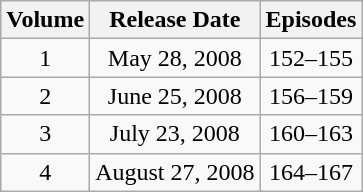<table class="wikitable" style="text-align:center;">
<tr>
<th>Volume</th>
<th>Release Date</th>
<th>Episodes</th>
</tr>
<tr>
<td>1</td>
<td>May 28, 2008</td>
<td>152–155</td>
</tr>
<tr>
<td>2</td>
<td>June 25, 2008</td>
<td>156–159</td>
</tr>
<tr>
<td>3</td>
<td>July 23, 2008</td>
<td>160–163</td>
</tr>
<tr>
<td>4</td>
<td>August 27, 2008</td>
<td>164–167</td>
</tr>
</table>
